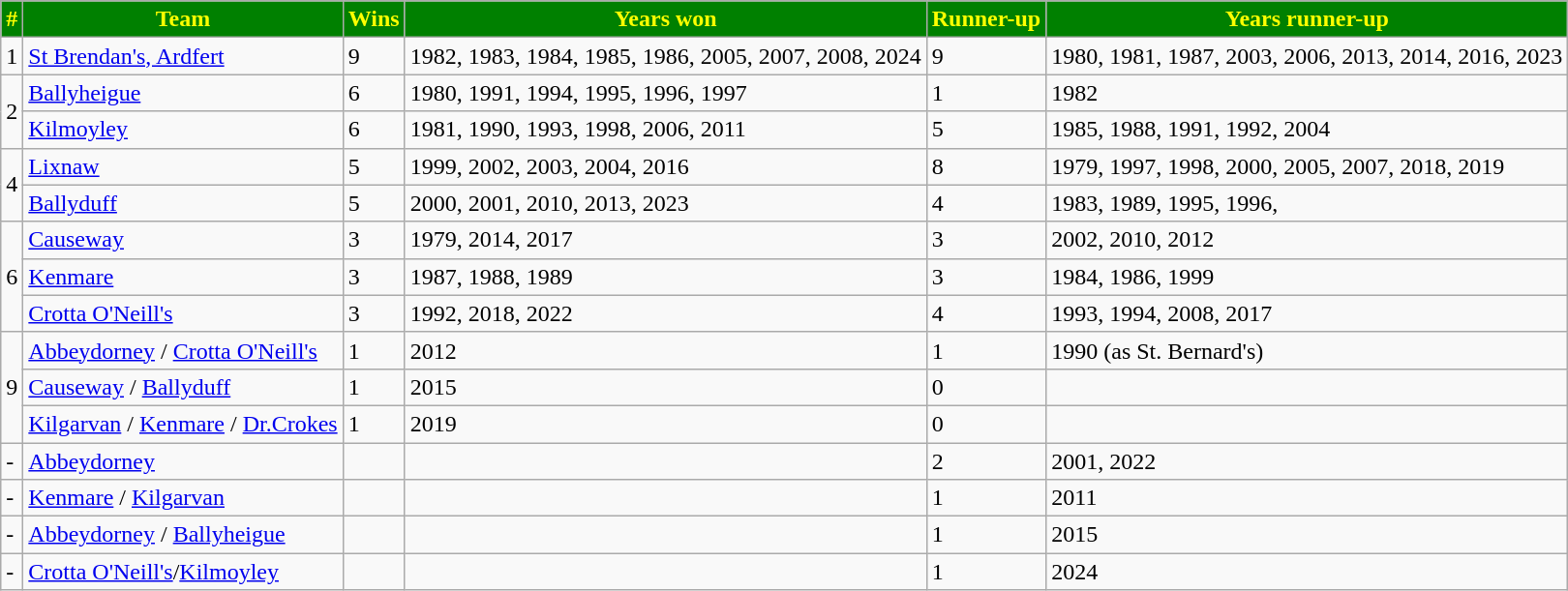<table class="wikitable">
<tr>
<th style="background:green;color:yellow">#</th>
<th style="background:green;color:yellow">Team</th>
<th style="background:green;color:yellow">Wins</th>
<th style="background:green;color:yellow">Years won</th>
<th style="background:green;color:yellow">Runner-up</th>
<th style="background:green;color:yellow">Years runner-up</th>
</tr>
<tr>
<td>1</td>
<td><a href='#'>St Brendan's, Ardfert</a></td>
<td>9</td>
<td>1982, 1983, 1984, 1985, 1986, 2005, 2007, 2008, 2024</td>
<td>9</td>
<td>1980, 1981, 1987, 2003, 2006, 2013, 2014, 2016, 2023</td>
</tr>
<tr>
<td rowspan="2">2</td>
<td><a href='#'>Ballyheigue</a></td>
<td>6</td>
<td>1980, 1991, 1994, 1995, 1996, 1997</td>
<td>1</td>
<td>1982</td>
</tr>
<tr>
<td><a href='#'>Kilmoyley</a></td>
<td>6</td>
<td>1981, 1990, 1993, 1998, 2006, 2011</td>
<td>5</td>
<td>1985, 1988, 1991, 1992, 2004</td>
</tr>
<tr>
<td rowspan="2">4</td>
<td><a href='#'>Lixnaw</a></td>
<td>5</td>
<td>1999, 2002, 2003, 2004, 2016</td>
<td>8</td>
<td>1979, 1997, 1998, 2000, 2005, 2007, 2018, 2019</td>
</tr>
<tr>
<td><a href='#'>Ballyduff</a></td>
<td>5</td>
<td>2000, 2001, 2010, 2013, 2023</td>
<td>4</td>
<td>1983, 1989, 1995, 1996,</td>
</tr>
<tr>
<td rowspan="3">6</td>
<td><a href='#'>Causeway</a></td>
<td>3</td>
<td>1979, 2014, 2017</td>
<td>3</td>
<td>2002, 2010, 2012</td>
</tr>
<tr>
<td><a href='#'>Kenmare</a></td>
<td>3</td>
<td>1987, 1988, 1989</td>
<td>3</td>
<td>1984, 1986, 1999</td>
</tr>
<tr>
<td><a href='#'>Crotta O'Neill's</a></td>
<td>3</td>
<td>1992, 2018, 2022</td>
<td>4</td>
<td>1993, 1994, 2008, 2017</td>
</tr>
<tr>
<td rowspan="3">9</td>
<td><a href='#'>Abbeydorney</a> / <a href='#'>Crotta O'Neill's</a></td>
<td>1</td>
<td>2012</td>
<td>1</td>
<td>1990 (as St. Bernard's)</td>
</tr>
<tr>
<td><a href='#'>Causeway</a> / <a href='#'>Ballyduff</a></td>
<td>1</td>
<td>2015</td>
<td>0</td>
<td></td>
</tr>
<tr>
<td><a href='#'>Kilgarvan</a> / <a href='#'>Kenmare</a> / <a href='#'>Dr.Crokes</a></td>
<td>1</td>
<td>2019</td>
<td>0</td>
<td></td>
</tr>
<tr>
<td>-</td>
<td><a href='#'>Abbeydorney</a></td>
<td></td>
<td></td>
<td>2</td>
<td>2001, 2022</td>
</tr>
<tr>
<td>-</td>
<td><a href='#'>Kenmare</a> / <a href='#'>Kilgarvan</a></td>
<td></td>
<td></td>
<td>1</td>
<td>2011</td>
</tr>
<tr>
<td>-</td>
<td><a href='#'>Abbeydorney</a> / <a href='#'>Ballyheigue</a></td>
<td></td>
<td></td>
<td>1</td>
<td>2015</td>
</tr>
<tr>
<td>-</td>
<td><a href='#'>Crotta O'Neill's</a>/<a href='#'>Kilmoyley</a></td>
<td></td>
<td></td>
<td>1</td>
<td>2024</td>
</tr>
</table>
